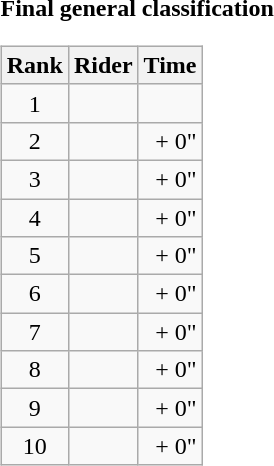<table>
<tr>
<td><strong>Final general classification</strong><br><table class="wikitable">
<tr>
<th scope="col">Rank</th>
<th scope="col">Rider</th>
<th scope="col">Time</th>
</tr>
<tr>
<td style="text-align:center;">1</td>
<td></td>
<td style="text-align:right;"></td>
</tr>
<tr>
<td style="text-align:center;">2</td>
<td></td>
<td style="text-align:right;">+ 0"</td>
</tr>
<tr>
<td style="text-align:center;">3</td>
<td></td>
<td style="text-align:right;">+ 0"</td>
</tr>
<tr>
<td style="text-align:center;">4</td>
<td></td>
<td style="text-align:right;">+ 0"</td>
</tr>
<tr>
<td style="text-align:center;">5</td>
<td></td>
<td style="text-align:right;">+ 0"</td>
</tr>
<tr>
<td style="text-align:center;">6</td>
<td></td>
<td style="text-align:right;">+ 0"</td>
</tr>
<tr>
<td style="text-align:center;">7</td>
<td></td>
<td style="text-align:right;">+ 0"</td>
</tr>
<tr>
<td style="text-align:center;">8</td>
<td></td>
<td style="text-align:right;">+ 0"</td>
</tr>
<tr>
<td style="text-align:center;">9</td>
<td></td>
<td style="text-align:right;">+ 0"</td>
</tr>
<tr>
<td style="text-align:center;">10</td>
<td></td>
<td style="text-align:right;">+ 0"</td>
</tr>
</table>
</td>
</tr>
</table>
